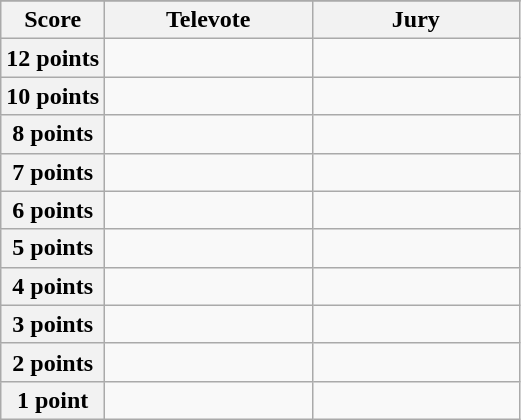<table class="wikitable">
<tr>
</tr>
<tr>
<th scope="col" width="20%">Score</th>
<th scope="col" width="40%">Televote</th>
<th scope="col" width="40%">Jury</th>
</tr>
<tr>
<th scope="row">12 points</th>
<td></td>
<td></td>
</tr>
<tr>
<th scope="row">10 points</th>
<td></td>
<td></td>
</tr>
<tr>
<th scope="row">8 points</th>
<td></td>
<td></td>
</tr>
<tr>
<th scope="row">7 points</th>
<td></td>
<td></td>
</tr>
<tr>
<th scope="row">6 points</th>
<td></td>
<td></td>
</tr>
<tr>
<th scope="row">5 points</th>
<td></td>
<td></td>
</tr>
<tr>
<th scope="row">4 points</th>
<td></td>
<td></td>
</tr>
<tr>
<th scope="row">3 points</th>
<td></td>
<td></td>
</tr>
<tr>
<th scope="row">2 points</th>
<td></td>
<td></td>
</tr>
<tr>
<th scope="row">1 point</th>
<td></td>
<td></td>
</tr>
</table>
